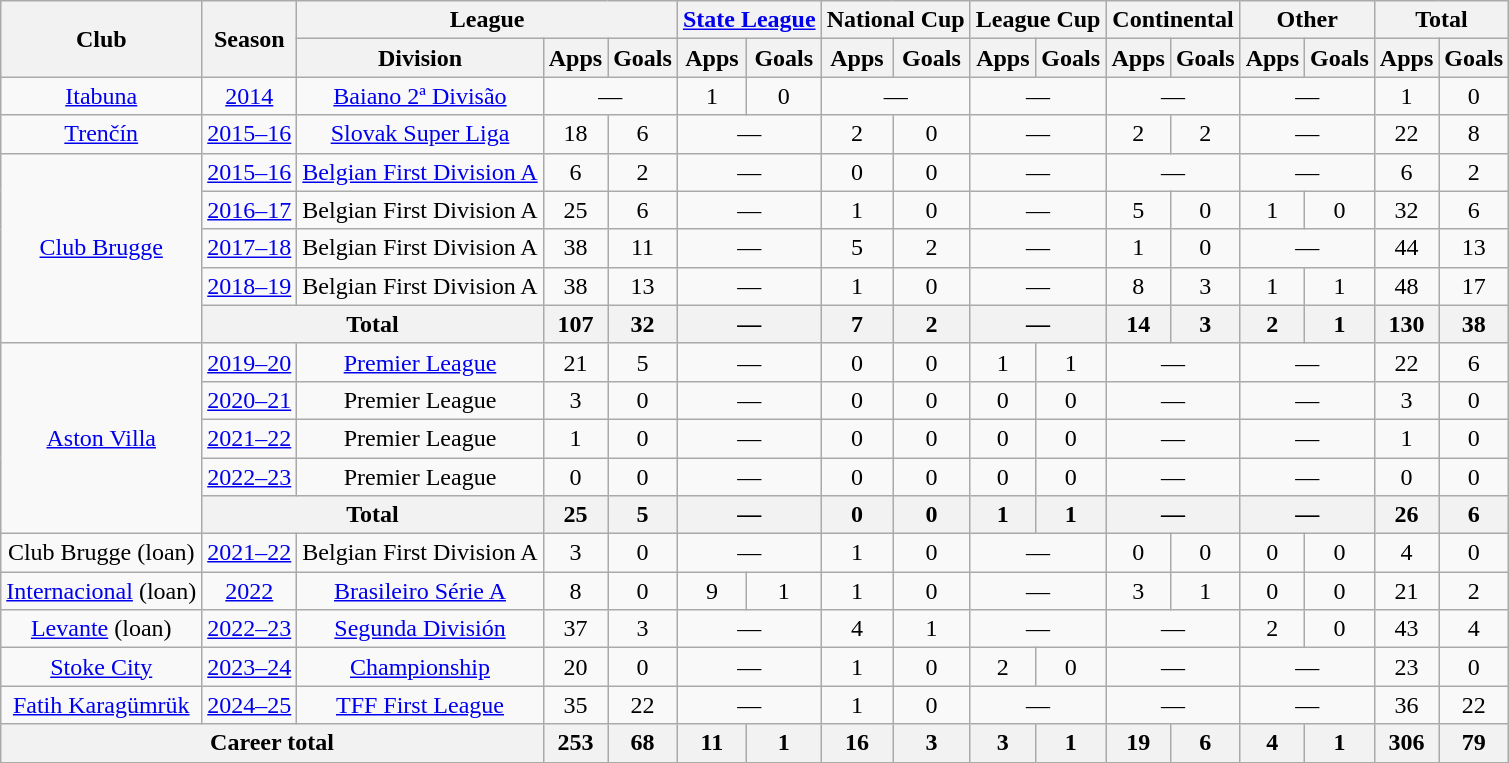<table class="wikitable" style="text-align: center;">
<tr>
<th rowspan="2">Club</th>
<th rowspan="2">Season</th>
<th colspan="3">League</th>
<th colspan="2"><a href='#'>State League</a></th>
<th colspan="2">National Cup</th>
<th colspan="2">League Cup</th>
<th colspan="2">Continental</th>
<th colspan="2">Other</th>
<th colspan="2">Total</th>
</tr>
<tr>
<th>Division</th>
<th>Apps</th>
<th>Goals</th>
<th>Apps</th>
<th>Goals</th>
<th>Apps</th>
<th>Goals</th>
<th>Apps</th>
<th>Goals</th>
<th>Apps</th>
<th>Goals</th>
<th>Apps</th>
<th>Goals</th>
<th>Apps</th>
<th>Goals</th>
</tr>
<tr>
<td><a href='#'>Itabuna</a></td>
<td><a href='#'>2014</a></td>
<td><a href='#'>Baiano 2ª Divisão</a></td>
<td colspan="2">—</td>
<td>1</td>
<td>0</td>
<td colspan="2">—</td>
<td colspan="2">—</td>
<td colspan="2">—</td>
<td colspan="2">—</td>
<td>1</td>
<td>0</td>
</tr>
<tr>
<td><a href='#'>Trenčín</a></td>
<td><a href='#'>2015–16</a></td>
<td><a href='#'>Slovak Super Liga</a></td>
<td>18</td>
<td>6</td>
<td colspan="2">—</td>
<td>2</td>
<td>0</td>
<td colspan="2">—</td>
<td>2</td>
<td>2</td>
<td colspan="2">—</td>
<td>22</td>
<td>8</td>
</tr>
<tr>
<td rowspan="5"><a href='#'>Club Brugge</a></td>
<td><a href='#'>2015–16</a></td>
<td><a href='#'>Belgian First Division A</a></td>
<td>6</td>
<td>2</td>
<td colspan="2">—</td>
<td>0</td>
<td>0</td>
<td colspan="2">—</td>
<td colspan="2">—</td>
<td colspan="2">—</td>
<td>6</td>
<td>2</td>
</tr>
<tr>
<td><a href='#'>2016–17</a></td>
<td>Belgian First Division A</td>
<td>25</td>
<td>6</td>
<td colspan="2">—</td>
<td>1</td>
<td>0</td>
<td colspan="2">—</td>
<td>5</td>
<td>0</td>
<td>1</td>
<td>0</td>
<td>32</td>
<td>6</td>
</tr>
<tr>
<td><a href='#'>2017–18</a></td>
<td>Belgian First Division A</td>
<td>38</td>
<td>11</td>
<td colspan="2">—</td>
<td>5</td>
<td>2</td>
<td colspan="2">—</td>
<td>1</td>
<td>0</td>
<td colspan="2">—</td>
<td>44</td>
<td>13</td>
</tr>
<tr>
<td><a href='#'>2018–19</a></td>
<td>Belgian First Division A</td>
<td>38</td>
<td>13</td>
<td colspan="2">—</td>
<td>1</td>
<td>0</td>
<td colspan="2">—</td>
<td>8</td>
<td>3</td>
<td>1</td>
<td>1</td>
<td>48</td>
<td>17</td>
</tr>
<tr>
<th colspan="2">Total</th>
<th>107</th>
<th>32</th>
<th colspan="2">—</th>
<th>7</th>
<th>2</th>
<th colspan="2">—</th>
<th>14</th>
<th>3</th>
<th>2</th>
<th>1</th>
<th>130</th>
<th>38</th>
</tr>
<tr>
<td rowspan="5"><a href='#'>Aston Villa</a></td>
<td><a href='#'>2019–20</a></td>
<td><a href='#'>Premier League</a></td>
<td>21</td>
<td>5</td>
<td colspan="2">—</td>
<td>0</td>
<td>0</td>
<td>1</td>
<td>1</td>
<td colspan="2">—</td>
<td colspan="2">—</td>
<td>22</td>
<td>6</td>
</tr>
<tr>
<td><a href='#'>2020–21</a></td>
<td>Premier League</td>
<td>3</td>
<td>0</td>
<td colspan="2">—</td>
<td>0</td>
<td>0</td>
<td>0</td>
<td>0</td>
<td colspan="2">—</td>
<td colspan="2">—</td>
<td>3</td>
<td>0</td>
</tr>
<tr>
<td><a href='#'>2021–22</a></td>
<td>Premier League</td>
<td>1</td>
<td>0</td>
<td colspan="2">—</td>
<td>0</td>
<td>0</td>
<td>0</td>
<td>0</td>
<td colspan="2">—</td>
<td colspan="2">—</td>
<td>1</td>
<td>0</td>
</tr>
<tr>
<td><a href='#'>2022–23</a></td>
<td>Premier League</td>
<td>0</td>
<td>0</td>
<td colspan="2">—</td>
<td>0</td>
<td>0</td>
<td>0</td>
<td>0</td>
<td colspan="2">—</td>
<td colspan="2">—</td>
<td>0</td>
<td>0</td>
</tr>
<tr>
<th colspan="2">Total</th>
<th>25</th>
<th>5</th>
<th colspan="2">—</th>
<th>0</th>
<th>0</th>
<th>1</th>
<th>1</th>
<th colspan="2">—</th>
<th colspan="2">—</th>
<th>26</th>
<th>6</th>
</tr>
<tr>
<td>Club Brugge (loan)</td>
<td><a href='#'>2021–22</a></td>
<td>Belgian First Division A</td>
<td>3</td>
<td>0</td>
<td colspan="2">—</td>
<td>1</td>
<td>0</td>
<td colspan="2">—</td>
<td>0</td>
<td>0</td>
<td>0</td>
<td>0</td>
<td>4</td>
<td>0</td>
</tr>
<tr>
<td><a href='#'>Internacional</a> (loan)</td>
<td><a href='#'>2022</a></td>
<td><a href='#'>Brasileiro Série A</a></td>
<td>8</td>
<td>0</td>
<td>9</td>
<td>1</td>
<td>1</td>
<td>0</td>
<td colspan="2">—</td>
<td>3</td>
<td>1</td>
<td>0</td>
<td>0</td>
<td>21</td>
<td>2</td>
</tr>
<tr>
<td><a href='#'>Levante</a> (loan)</td>
<td><a href='#'>2022–23</a></td>
<td><a href='#'>Segunda División</a></td>
<td>37</td>
<td>3</td>
<td colspan="2">—</td>
<td>4</td>
<td>1</td>
<td colspan="2">—</td>
<td colspan="2">—</td>
<td>2</td>
<td>0</td>
<td>43</td>
<td>4</td>
</tr>
<tr>
<td><a href='#'>Stoke City</a></td>
<td><a href='#'>2023–24</a></td>
<td><a href='#'>Championship</a></td>
<td>20</td>
<td>0</td>
<td colspan="2">—</td>
<td>1</td>
<td>0</td>
<td>2</td>
<td>0</td>
<td colspan="2">—</td>
<td colspan="2">—</td>
<td>23</td>
<td>0</td>
</tr>
<tr>
<td><a href='#'>Fatih Karagümrük</a></td>
<td><a href='#'>2024–25</a></td>
<td><a href='#'>TFF First League</a></td>
<td>35</td>
<td>22</td>
<td colspan="2">—</td>
<td>1</td>
<td>0</td>
<td colspan="2">—</td>
<td colspan="2">—</td>
<td colspan="2">—</td>
<td>36</td>
<td>22</td>
</tr>
<tr>
<th colspan="3">Career total</th>
<th>253</th>
<th>68</th>
<th>11</th>
<th>1</th>
<th>16</th>
<th>3</th>
<th>3</th>
<th>1</th>
<th>19</th>
<th>6</th>
<th>4</th>
<th>1</th>
<th>306</th>
<th>79</th>
</tr>
</table>
